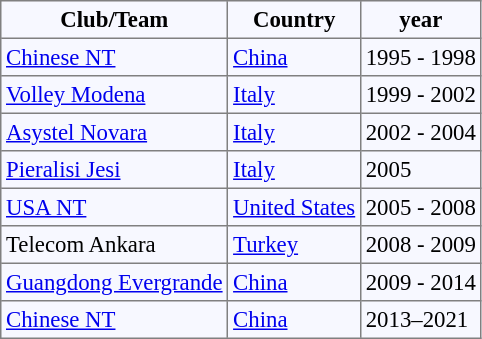<table bgcolor="#f7f8ff" cellpadding="3" cellspacing="0" border="1" style="font-size: 95%; border: gray solid 1px; border-collapse: collapse;">
<tr>
<td align="center"><strong>Club/Team</strong></td>
<td align="center"><strong>Country</strong></td>
<td align="center"><strong>year</strong></td>
</tr>
<tr align=left>
<td><a href='#'>Chinese NT</a></td>
<td> <a href='#'>China</a></td>
<td>1995 - 1998</td>
</tr>
<tr align=left>
<td><a href='#'>Volley Modena</a></td>
<td> <a href='#'>Italy</a></td>
<td>1999 - 2002</td>
</tr>
<tr align=left>
<td><a href='#'>Asystel Novara</a></td>
<td> <a href='#'>Italy</a></td>
<td>2002 - 2004</td>
</tr>
<tr align=left>
<td><a href='#'>Pieralisi Jesi</a></td>
<td> <a href='#'>Italy</a></td>
<td>2005</td>
</tr>
<tr align=left>
<td><a href='#'>USA NT</a></td>
<td> <a href='#'>United States</a></td>
<td>2005 - 2008</td>
</tr>
<tr align=left>
<td>Telecom Ankara</td>
<td> <a href='#'>Turkey</a></td>
<td>2008 - 2009</td>
</tr>
<tr align=left>
<td><a href='#'>Guangdong Evergrande</a></td>
<td> <a href='#'>China</a></td>
<td>2009 - 2014</td>
</tr>
<tr align=left>
<td><a href='#'>Chinese NT</a></td>
<td> <a href='#'>China</a></td>
<td>2013–2021 <br>   <small></small></td>
</tr>
</table>
